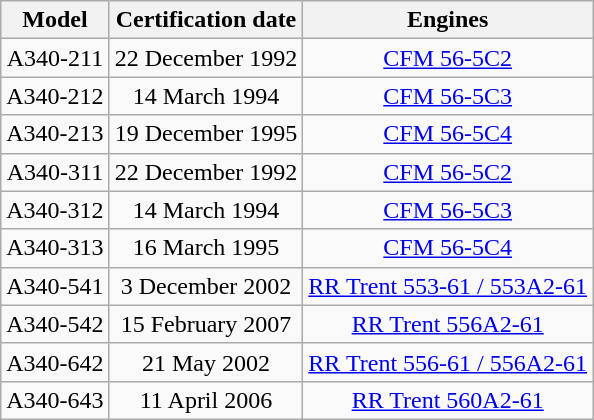<table class="wikitable sortable sticky-header" style="text-align: center;">
<tr>
<th>Model</th>
<th>Certification date</th>
<th>Engines</th>
</tr>
<tr>
<td>A340-211</td>
<td>22 December 1992</td>
<td><a href='#'>CFM 56-5C2</a></td>
</tr>
<tr>
<td>A340-212</td>
<td>14 March 1994</td>
<td><a href='#'>CFM 56-5C3</a></td>
</tr>
<tr>
<td>A340-213</td>
<td>19 December 1995</td>
<td><a href='#'>CFM 56-5C4</a></td>
</tr>
<tr>
<td>A340-311</td>
<td>22 December 1992</td>
<td><a href='#'>CFM 56-5C2</a></td>
</tr>
<tr>
<td>A340-312</td>
<td>14 March 1994</td>
<td><a href='#'>CFM 56-5C3</a></td>
</tr>
<tr>
<td>A340-313</td>
<td>16 March 1995</td>
<td><a href='#'>CFM 56-5C4</a></td>
</tr>
<tr>
<td>A340-541</td>
<td>3 December 2002</td>
<td><a href='#'>RR Trent 553-61 / 553A2-61</a></td>
</tr>
<tr>
<td>A340-542</td>
<td>15 February 2007</td>
<td><a href='#'>RR Trent 556A2-61</a></td>
</tr>
<tr>
<td>A340-642</td>
<td>21 May 2002</td>
<td><a href='#'>RR Trent 556-61 / 556A2-61</a></td>
</tr>
<tr>
<td>A340-643</td>
<td>11 April 2006</td>
<td><a href='#'>RR Trent 560A2-61</a></td>
</tr>
</table>
